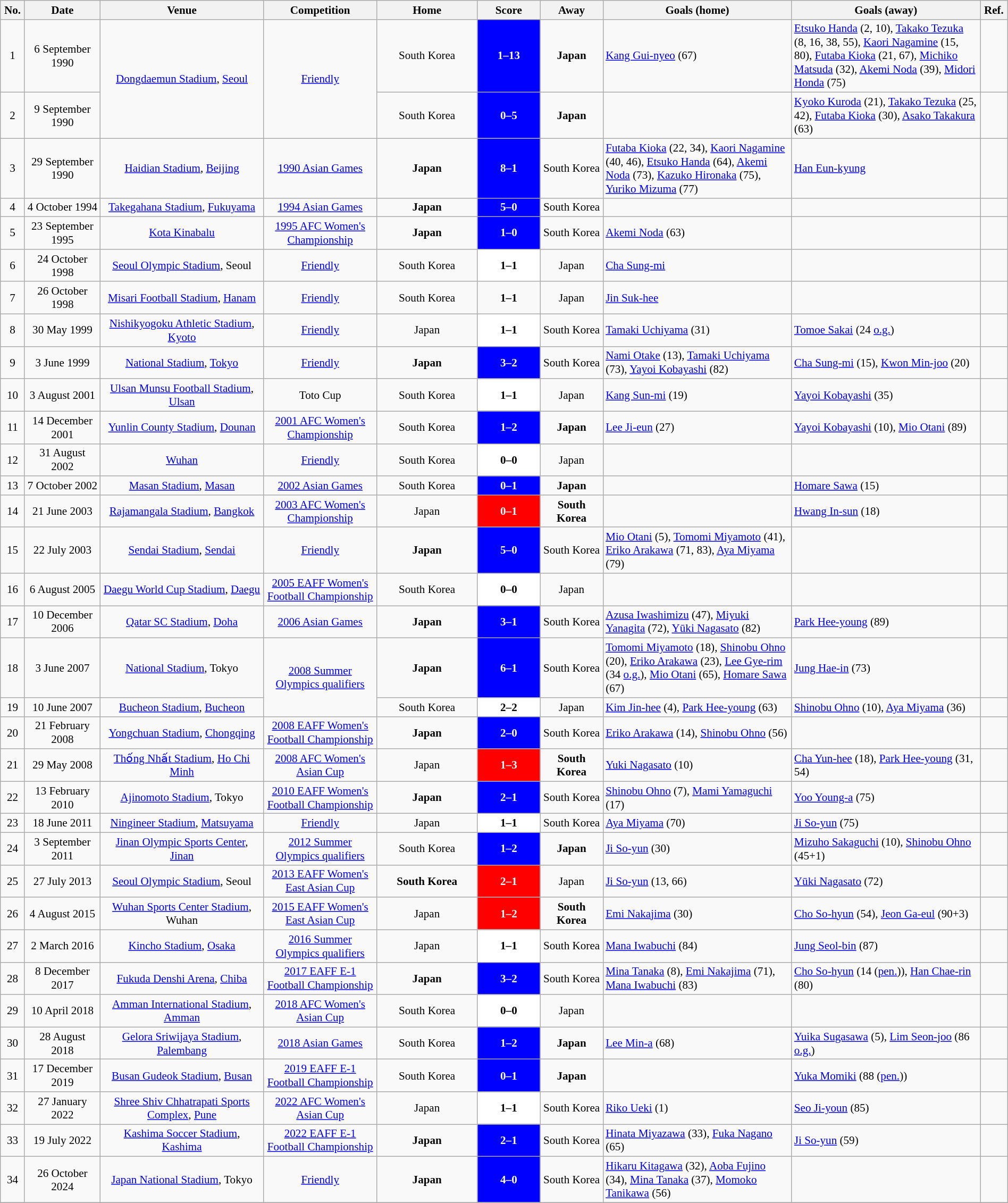<table class="wikitable" style="width:100%; margin:0 left; font-size:88%">
<tr>
<th width=1%>No.</th>
<th class="unsortable" style="width:6%;">Date</th>
<th style="width:13%;">Venue</th>
<th style="width:9%;">Competition</th>
<th style="width:8%;">Home</th>
<th style="width:5%;">Score</th>
<th style="width:5%;">Away</th>
<th style="width:15%;">Goals (home)</th>
<th style="width:15%;">Goals (away)</th>
<th style="width:1%;">Ref.</th>
</tr>
<tr style="text-align:center;">
<td>1</td>
<td>6 September 1990</td>
<td rowspan=2><a href='#'>Dongdaemun Stadium</a>, <a href='#'>Seoul</a></td>
<td rowspan=2><a href='#'>Friendly</a></td>
<td>South Korea</td>
<td style="color:#fff; background:blue;"><strong>1–13</strong></td>
<td><strong>Japan</strong></td>
<td align=left><a href='#'>Kang Gui-nyeo</a> (67)</td>
<td align=left><a href='#'>Etsuko Handa</a> (2, 10), <a href='#'>Takako Tezuka</a> (8, 16, 38, 55), <a href='#'>Kaori Nagamine</a> (15, 80), <a href='#'>Futaba Kioka</a> (21, 67), <a href='#'>Michiko Matsuda</a> (32), <a href='#'>Akemi Noda</a> (39), <a href='#'>Midori Honda</a> (75)</td>
<td></td>
</tr>
<tr style="text-align:center;">
<td>2</td>
<td>9 September 1990</td>
<td>South Korea</td>
<td style="color:#fff; background:blue;"><strong>0–5</strong></td>
<td><strong>Japan</strong></td>
<td align=left></td>
<td align=left><a href='#'>Kyoko Kuroda</a> (21), <a href='#'>Takako Tezuka</a> (25, 42), <a href='#'>Futaba Kioka</a> (30), <a href='#'>Asako Takakura</a> (63)</td>
<td></td>
</tr>
<tr style="text-align:center;">
<td>3</td>
<td>29 September 1990</td>
<td><a href='#'>Haidian Stadium</a>, <a href='#'>Beijing</a></td>
<td><a href='#'>1990 Asian Games</a></td>
<td><strong>Japan</strong></td>
<td style="color:#fff; background:blue;"><strong>8–1</strong></td>
<td>South Korea</td>
<td align=left><a href='#'>Futaba Kioka</a> (22, 34), <a href='#'>Kaori Nagamine</a> (40, 46), <a href='#'>Etsuko Handa</a> (64), <a href='#'>Akemi Noda</a> (73), <a href='#'>Kazuko Hironaka</a> (75), <a href='#'>Yuriko Mizuma</a> (77)</td>
<td align=left><a href='#'>Han Eun-kyung</a></td>
<td></td>
</tr>
<tr style="text-align:center;">
<td>4</td>
<td>4 October 1994</td>
<td><a href='#'>Takegahana Stadium</a>, <a href='#'>Fukuyama</a></td>
<td><a href='#'>1994 Asian Games</a></td>
<td><strong>Japan</strong></td>
<td style="color:#fff; background:blue;"><strong>5–0</strong></td>
<td>South Korea</td>
<td></td>
<td></td>
<td></td>
</tr>
<tr style="text-align:center;">
<td>5</td>
<td>23 September 1995</td>
<td><a href='#'>Kota Kinabalu</a></td>
<td><a href='#'>1995 AFC Women's Championship</a></td>
<td><strong>Japan</strong></td>
<td style="color:#fff; background:blue;"><strong>1–0</strong></td>
<td>South Korea</td>
<td align=left><a href='#'>Akemi Noda</a> (63)</td>
<td align=left></td>
<td></td>
</tr>
<tr style="text-align:center;">
<td>6</td>
<td>24 October 1998</td>
<td><a href='#'>Seoul Olympic Stadium</a>, Seoul</td>
<td><a href='#'>Friendly</a></td>
<td>South Korea</td>
<td style="background:white;"><strong>1–1</strong></td>
<td>Japan</td>
<td align=left><a href='#'>Cha Sung-mi</a></td>
<td align=left></td>
<td></td>
</tr>
<tr style="text-align:center;">
<td>7</td>
<td>26 October 1998</td>
<td><a href='#'>Misari Football Stadium</a>, <a href='#'>Hanam</a></td>
<td><a href='#'>Friendly</a></td>
<td>South Korea</td>
<td><strong>1–1</strong></td>
<td>Japan</td>
<td align=left><a href='#'>Jin Suk-hee</a></td>
<td align=left></td>
</tr>
<tr style="text-align:center;">
<td>8</td>
<td>30 May 1999</td>
<td><a href='#'>Nishikyogoku Athletic Stadium</a>, <a href='#'>Kyoto</a></td>
<td><a href='#'>Friendly</a></td>
<td>Japan</td>
<td style="background:white;"><strong>1–1</strong></td>
<td>South Korea</td>
<td align=left><a href='#'>Tamaki Uchiyama</a> (31)</td>
<td align=left><a href='#'>Tomoe Sakai</a> (24 <a href='#'>o.g.</a>)</td>
<td></td>
</tr>
<tr style="text-align:center;">
<td>9</td>
<td>3 June 1999</td>
<td><a href='#'>National Stadium</a>, <a href='#'>Tokyo</a></td>
<td><a href='#'>Friendly</a></td>
<td><strong>Japan</strong></td>
<td style="color:#fff; background:blue;"><strong>3–2</strong></td>
<td>South Korea</td>
<td align=left><a href='#'>Nami Otake</a> (13), <a href='#'>Tamaki Uchiyama</a> (73), <a href='#'>Yayoi Kobayashi</a> (82)</td>
<td align=left><a href='#'>Cha Sung-mi</a> (15), <a href='#'>Kwon Min-joo</a> (20)</td>
<td></td>
</tr>
<tr style="text-align:center;">
<td>10</td>
<td>3 August 2001</td>
<td><a href='#'>Ulsan Munsu Football Stadium</a>, <a href='#'>Ulsan</a></td>
<td>Toto Cup</td>
<td>South Korea</td>
<td style="background:white;"><strong>1–1</strong></td>
<td>Japan</td>
<td align=left><a href='#'>Kang Sun-mi</a> (19)</td>
<td align=left><a href='#'>Yayoi Kobayashi</a> (35)</td>
<td></td>
</tr>
<tr style="text-align:center;">
<td>11</td>
<td>14 December 2001</td>
<td><a href='#'>Yunlin County Stadium</a>, <a href='#'>Dounan</a></td>
<td><a href='#'>2001 AFC Women's Championship</a></td>
<td>South Korea</td>
<td style="color:#fff; background:blue;"><strong>1–2</strong></td>
<td><strong>Japan</strong></td>
<td align=left><a href='#'>Lee Ji-eun</a> (27)</td>
<td align=left><a href='#'>Yayoi Kobayashi</a> (10), <a href='#'>Mio Otani</a> (89)</td>
<td></td>
</tr>
<tr style="text-align:center;">
<td>12</td>
<td>31 August 2002</td>
<td><a href='#'>Wuhan</a></td>
<td><a href='#'>Friendly</a></td>
<td>South Korea</td>
<td style="background:white;"><strong>0–0</strong></td>
<td>Japan</td>
<td></td>
<td></td>
<td></td>
</tr>
<tr style="text-align:center;">
<td>13</td>
<td>7 October 2002</td>
<td><a href='#'>Masan Stadium</a>, <a href='#'>Masan</a></td>
<td><a href='#'>2002 Asian Games</a></td>
<td>South Korea</td>
<td style="color:#fff; background:blue;"><strong>0–1</strong></td>
<td><strong>Japan</strong></td>
<td align=left></td>
<td align=left><a href='#'>Homare Sawa</a> (15)</td>
<td></td>
</tr>
<tr style="text-align:center;">
<td>14</td>
<td>21 June 2003</td>
<td><a href='#'>Rajamangala Stadium</a>, <a href='#'>Bangkok</a></td>
<td><a href='#'>2003 AFC Women's Championship</a></td>
<td>Japan</td>
<td style="color:#fff; background:red;"><strong>0–1</strong></td>
<td><strong>South Korea</strong></td>
<td align=left></td>
<td align=left><a href='#'>Hwang In-sun</a> (18)</td>
<td></td>
</tr>
<tr style="text-align:center;">
<td>15</td>
<td>22 July 2003</td>
<td><a href='#'>Sendai Stadium</a>, <a href='#'>Sendai</a></td>
<td><a href='#'>Friendly</a></td>
<td><strong>Japan</strong></td>
<td style="color:#fff; background:blue;"><strong>5–0</strong></td>
<td>South Korea</td>
<td align=left><a href='#'>Mio Otani</a> (5), <a href='#'>Tomomi Miyamoto</a> (41), <a href='#'>Eriko Arakawa</a> (71, 83), <a href='#'>Aya Miyama</a> (79)</td>
<td align=left></td>
<td></td>
</tr>
<tr style="text-align:center;">
<td>16</td>
<td>6 August 2005</td>
<td><a href='#'>Daegu World Cup Stadium</a>, <a href='#'>Daegu</a></td>
<td><a href='#'>2005 EAFF Women's Football Championship</a></td>
<td>South Korea</td>
<td style="background:white;"><strong>0–0</strong></td>
<td>Japan</td>
<td></td>
<td></td>
<td></td>
</tr>
<tr style="text-align:center;">
<td>17</td>
<td>10 December 2006</td>
<td><a href='#'>Qatar SC Stadium</a>, <a href='#'>Doha</a></td>
<td><a href='#'>2006 Asian Games</a></td>
<td><strong>Japan</strong></td>
<td style="color:#fff; background:blue;"><strong>3–1</strong></td>
<td>South Korea</td>
<td align=left><a href='#'>Azusa Iwashimizu</a> (47), <a href='#'>Miyuki Yanagita</a> (72), <a href='#'>Yūki Nagasato</a> (82)</td>
<td align=left><a href='#'>Park Hee-young</a> (89)</td>
<td></td>
</tr>
<tr style="text-align:center;">
<td>18</td>
<td>3 June 2007</td>
<td><a href='#'>National Stadium</a>, Tokyo</td>
<td rowspan=2><a href='#'>2008 Summer Olympics qualifiers</a></td>
<td><strong>Japan</strong></td>
<td style="color:#fff; background:blue;"><strong>6–1</strong></td>
<td>South Korea</td>
<td align=left><a href='#'>Tomomi Miyamoto</a> (18), <a href='#'>Shinobu Ohno</a> (20), <a href='#'>Eriko Arakawa</a> (23), <a href='#'>Lee Gye-rim</a> (34 <a href='#'>o.g.</a>), <a href='#'>Mio Otani</a> (65), <a href='#'>Homare Sawa</a> (67)</td>
<td align=left><a href='#'>Jung Hae-in</a> (73)</td>
<td></td>
</tr>
<tr style="text-align:center;">
<td>19</td>
<td>10 June 2007</td>
<td><a href='#'>Bucheon Stadium</a>, <a href='#'>Bucheon</a></td>
<td>South Korea</td>
<td style="background:white;"><strong>2–2</strong></td>
<td>Japan</td>
<td align=left><a href='#'>Kim Jin-hee</a> (4), <a href='#'>Park Hee-young</a> (63)</td>
<td align=left><a href='#'>Shinobu Ohno</a> (10), <a href='#'>Aya Miyama</a> (36)</td>
<td></td>
</tr>
<tr style="text-align:center;">
<td>20</td>
<td>21 February 2008</td>
<td><a href='#'>Yongchuan Stadium</a>, <a href='#'>Chongqing</a></td>
<td><a href='#'>2008 EAFF Women's Football Championship</a></td>
<td><strong>Japan</strong></td>
<td style="color:#fff; background:blue;"><strong>2–0</strong></td>
<td>South Korea</td>
<td align=left><a href='#'>Eriko Arakawa</a> (14), <a href='#'>Shinobu Ohno</a> (56)</td>
<td align=left></td>
<td></td>
</tr>
<tr style="text-align:center;">
<td>21</td>
<td>29 May 2008</td>
<td><a href='#'>Thống Nhất Stadium</a>, <a href='#'>Ho Chi Minh</a></td>
<td><a href='#'>2008 AFC Women's Asian Cup</a></td>
<td>Japan</td>
<td style="color:#fff; background:red;"><strong>1–3</strong></td>
<td><strong>South Korea</strong></td>
<td align=left><a href='#'>Yuki Nagasato</a> (10)</td>
<td align=left><a href='#'>Cha Yun-hee</a> (18), <a href='#'>Park Hee-young</a> (31, 54)</td>
<td></td>
</tr>
<tr style="text-align:center;">
<td>22</td>
<td>13 February 2010</td>
<td><a href='#'>Ajinomoto Stadium</a>, Tokyo</td>
<td><a href='#'>2010 EAFF Women's Football Championship</a></td>
<td><strong>Japan</strong></td>
<td style="color:#fff; background:blue;"><strong>2–1</strong></td>
<td>South Korea</td>
<td align=left><a href='#'>Shinobu Ohno</a> (7), <a href='#'>Mami Yamaguchi</a> (17)</td>
<td align=left><a href='#'>Yoo Young-a</a> (75)</td>
<td></td>
</tr>
<tr style="text-align:center;">
<td>23</td>
<td>18 June 2011</td>
<td><a href='#'>Ningineer Stadium</a>, <a href='#'>Matsuyama</a></td>
<td><a href='#'>Friendly</a></td>
<td>Japan</td>
<td style="background:white;"><strong>1–1</strong></td>
<td>South Korea</td>
<td align=left><a href='#'>Aya Miyama</a> (70)</td>
<td align=left><a href='#'>Ji So-yun</a> (75)</td>
<td></td>
</tr>
<tr style="text-align:center;">
<td>24</td>
<td>3 September 2011</td>
<td><a href='#'>Jinan Olympic Sports Center</a>, <a href='#'>Jinan</a></td>
<td><a href='#'>2012 Summer Olympics qualifiers</a></td>
<td>South Korea</td>
<td style="color:#fff; background:blue;"><strong>1–2</strong></td>
<td><strong>Japan</strong></td>
<td align=left><a href='#'>Ji So-yun</a> (30)</td>
<td align=left><a href='#'>Mizuho Sakaguchi</a> (10), <a href='#'>Shinobu Ohno</a> (45+1)</td>
<td></td>
</tr>
<tr style="text-align:center;">
<td>25</td>
<td>27 July 2013</td>
<td><a href='#'>Seoul Olympic Stadium</a>, Seoul</td>
<td><a href='#'>2013 EAFF Women's East Asian Cup</a></td>
<td><strong>South Korea</strong></td>
<td style="color:#fff; background:red;"><strong>2–1</strong></td>
<td>Japan</td>
<td align=left><a href='#'>Ji So-yun</a> (13, 66)</td>
<td align=left><a href='#'>Yūki Nagasato</a> (72)</td>
<td></td>
</tr>
<tr style="text-align:center;">
<td>26</td>
<td>4 August 2015</td>
<td><a href='#'>Wuhan Sports Center Stadium</a>, Wuhan</td>
<td><a href='#'>2015 EAFF Women's East Asian Cup</a></td>
<td>Japan</td>
<td style="color:#fff; background:red;"><strong>1–2</strong></td>
<td><strong>South Korea</strong></td>
<td align=left><a href='#'>Emi Nakajima</a> (30)</td>
<td align=left><a href='#'>Cho So-hyun</a> (54), <a href='#'>Jeon Ga-eul</a> (90+3)</td>
<td></td>
</tr>
<tr style="text-align:center;">
<td>27</td>
<td>2 March 2016</td>
<td><a href='#'>Kincho Stadium</a>, <a href='#'>Osaka</a></td>
<td><a href='#'>2016 Summer Olympics qualifiers</a></td>
<td>Japan</td>
<td style="background:white;"><strong>1–1</strong></td>
<td>South Korea</td>
<td align=left><a href='#'>Mana Iwabuchi</a> (84)</td>
<td align=left><a href='#'>Jung Seol-bin</a> (87)</td>
<td></td>
</tr>
<tr style="text-align:center;">
<td>28</td>
<td>8 December 2017</td>
<td><a href='#'>Fukuda Denshi Arena</a>, <a href='#'>Chiba</a></td>
<td><a href='#'>2017 EAFF E-1 Football Championship</a></td>
<td><strong>Japan</strong></td>
<td style="color:#fff; background:blue;"><strong>3–2</strong></td>
<td>South Korea</td>
<td align=left><a href='#'>Mina Tanaka</a> (8), <a href='#'>Emi Nakajima</a> (71), <a href='#'>Mana Iwabuchi</a> (83)</td>
<td align=left><a href='#'>Cho So-hyun</a> (14 (<a href='#'>pen.</a>)), <a href='#'>Han Chae-rin</a> (80)</td>
<td></td>
</tr>
<tr style="text-align:center;">
<td>29</td>
<td>10 April 2018</td>
<td><a href='#'>Amman International Stadium</a>, <a href='#'>Amman</a></td>
<td><a href='#'>2018 AFC Women's Asian Cup</a></td>
<td>South Korea</td>
<td style="background:white;"><strong>0–0</strong></td>
<td>Japan</td>
<td></td>
<td></td>
</tr>
<tr style="text-align:center;">
<td>30</td>
<td>28 August 2018</td>
<td><a href='#'>Gelora Sriwijaya Stadium</a>, <a href='#'>Palembang</a></td>
<td><a href='#'>2018 Asian Games</a></td>
<td>South Korea</td>
<td style="color:#fff; background:blue;"><strong>1–2</strong></td>
<td><strong>Japan</strong></td>
<td align=left><a href='#'>Lee Min-a</a> (68)</td>
<td align=left><a href='#'>Yuika Sugasawa</a> (5), <a href='#'>Lim Seon-joo</a> (86 <a href='#'>o.g.</a>)</td>
<td></td>
</tr>
<tr style="text-align:center;">
<td>31</td>
<td>17 December 2019</td>
<td><a href='#'>Busan Gudeok Stadium</a>, <a href='#'>Busan</a></td>
<td><a href='#'>2019 EAFF E-1 Football Championship</a></td>
<td>South Korea</td>
<td style="color:#fff; background:blue;"><strong>0–1</strong></td>
<td><strong>Japan</strong></td>
<td align=left></td>
<td align=left><a href='#'>Yuka Momiki</a> (88 (<a href='#'>pen.</a>))</td>
<td></td>
</tr>
<tr style="text-align:center;">
<td>32</td>
<td>27 January 2022</td>
<td><a href='#'>Shree Shiv Chhatrapati Sports Complex</a>, <a href='#'>Pune</a></td>
<td><a href='#'>2022 AFC Women's Asian Cup</a></td>
<td>Japan</td>
<td style="background:white;"><strong>1–1</strong></td>
<td>South Korea</td>
<td align=left><a href='#'>Riko Ueki</a> (1)</td>
<td align=left><a href='#'>Seo Ji-youn</a> (85)</td>
<td></td>
</tr>
<tr style="text-align:center;">
<td>33</td>
<td>19 July 2022</td>
<td><a href='#'>Kashima Soccer Stadium</a>, <a href='#'>Kashima</a></td>
<td><a href='#'>2022 EAFF E-1 Football Championship</a></td>
<td><strong>Japan</strong></td>
<td style="color:#fff; background:blue;"><strong>2–1</strong></td>
<td>South Korea</td>
<td align=left><a href='#'>Hinata Miyazawa</a> (33), <a href='#'>Fuka Nagano</a> (65)</td>
<td align=left><a href='#'>Ji So-yun</a> (59)</td>
<td></td>
</tr>
<tr style="text-align:center;">
<td>34</td>
<td>26 October 2024</td>
<td><a href='#'>Japan National Stadium</a>, Tokyo</td>
<td><a href='#'>Friendly</a></td>
<td><strong>Japan</strong></td>
<td style="color:#fff; background:blue;"><strong>4–0</strong></td>
<td>South Korea</td>
<td align=left><a href='#'>Hikaru Kitagawa</a> (32), <a href='#'>Aoba Fujino</a> (34), <a href='#'>Mina Tanaka</a> (37), <a href='#'>Momoko Tanikawa</a> (56)</td>
<td align=left></td>
<td></td>
</tr>
<tr>
</tr>
</table>
